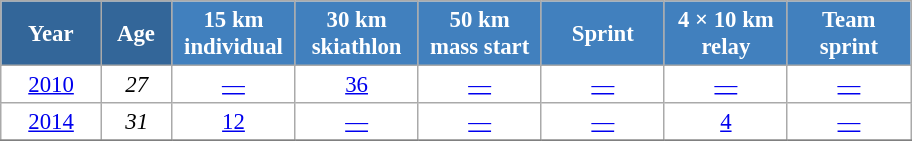<table class="wikitable" style="font-size:95%; text-align:center; border:grey solid 1px; border-collapse:collapse; background:#ffffff;">
<tr>
<th style="background-color:#369; color:white; width:60px;"> Year </th>
<th style="background-color:#369; color:white; width:40px;"> Age </th>
<th style="background-color:#4180be; color:white; width:75px;"> 15 km <br> individual </th>
<th style="background-color:#4180be; color:white; width:75px;"> 30 km <br> skiathlon </th>
<th style="background-color:#4180be; color:white; width:75px;"> 50 km <br> mass start </th>
<th style="background-color:#4180be; color:white; width:75px;"> Sprint </th>
<th style="background-color:#4180be; color:white; width:75px;"> 4 × 10 km <br> relay </th>
<th style="background-color:#4180be; color:white; width:75px;"> Team <br> sprint </th>
</tr>
<tr>
<td><a href='#'>2010</a></td>
<td><em>27</em></td>
<td><a href='#'>—</a></td>
<td><a href='#'>36</a></td>
<td><a href='#'>—</a></td>
<td><a href='#'>—</a></td>
<td><a href='#'>—</a></td>
<td><a href='#'>—</a></td>
</tr>
<tr>
<td><a href='#'>2014</a></td>
<td><em>31</em></td>
<td><a href='#'>12</a></td>
<td><a href='#'>—</a></td>
<td><a href='#'>—</a></td>
<td><a href='#'>—</a></td>
<td><a href='#'>4</a></td>
<td><a href='#'>—</a></td>
</tr>
<tr>
</tr>
</table>
